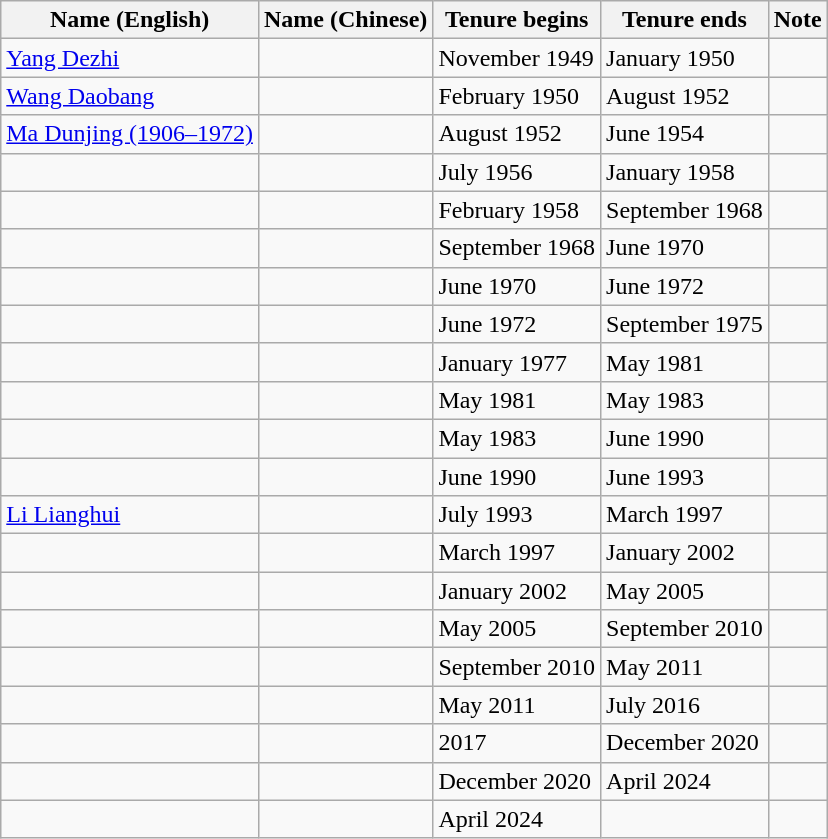<table class="wikitable">
<tr>
<th>Name (English)</th>
<th>Name (Chinese)</th>
<th>Tenure begins</th>
<th>Tenure ends</th>
<th>Note</th>
</tr>
<tr>
<td><a href='#'>Yang Dezhi</a></td>
<td></td>
<td>November 1949</td>
<td>January 1950</td>
<td></td>
</tr>
<tr>
<td><a href='#'>Wang Daobang</a></td>
<td></td>
<td>February 1950</td>
<td>August 1952</td>
<td></td>
</tr>
<tr>
<td><a href='#'>Ma Dunjing (1906–1972)</a></td>
<td></td>
<td>August 1952</td>
<td>June 1954</td>
<td></td>
</tr>
<tr>
<td></td>
<td></td>
<td>July 1956</td>
<td>January 1958</td>
<td></td>
</tr>
<tr>
<td></td>
<td></td>
<td>February 1958</td>
<td>September 1968</td>
<td></td>
</tr>
<tr>
<td></td>
<td></td>
<td>September 1968</td>
<td>June 1970</td>
<td></td>
</tr>
<tr>
<td></td>
<td></td>
<td>June 1970</td>
<td>June 1972</td>
<td></td>
</tr>
<tr>
<td></td>
<td></td>
<td>June 1972</td>
<td>September 1975</td>
<td></td>
</tr>
<tr>
<td></td>
<td></td>
<td>January 1977</td>
<td>May 1981</td>
<td></td>
</tr>
<tr>
<td></td>
<td></td>
<td>May 1981</td>
<td>May 1983</td>
<td></td>
</tr>
<tr>
<td></td>
<td></td>
<td>May 1983</td>
<td>June 1990</td>
<td></td>
</tr>
<tr>
<td></td>
<td></td>
<td>June 1990</td>
<td>June 1993</td>
<td></td>
</tr>
<tr>
<td><a href='#'>Li Lianghui</a></td>
<td></td>
<td>July 1993</td>
<td>March 1997</td>
<td></td>
</tr>
<tr>
<td></td>
<td></td>
<td>March 1997</td>
<td>January 2002</td>
<td></td>
</tr>
<tr>
<td></td>
<td></td>
<td>January 2002</td>
<td>May 2005</td>
<td></td>
</tr>
<tr>
<td></td>
<td></td>
<td>May 2005</td>
<td>September 2010</td>
<td></td>
</tr>
<tr>
<td></td>
<td></td>
<td>September 2010</td>
<td>May 2011</td>
<td></td>
</tr>
<tr>
<td></td>
<td></td>
<td>May 2011</td>
<td>July 2016</td>
<td></td>
</tr>
<tr>
<td></td>
<td></td>
<td>2017</td>
<td>December 2020</td>
<td></td>
</tr>
<tr>
<td></td>
<td></td>
<td>December 2020</td>
<td>April 2024</td>
<td></td>
</tr>
<tr>
<td></td>
<td></td>
<td>April 2024</td>
<td></td>
<td></td>
</tr>
</table>
